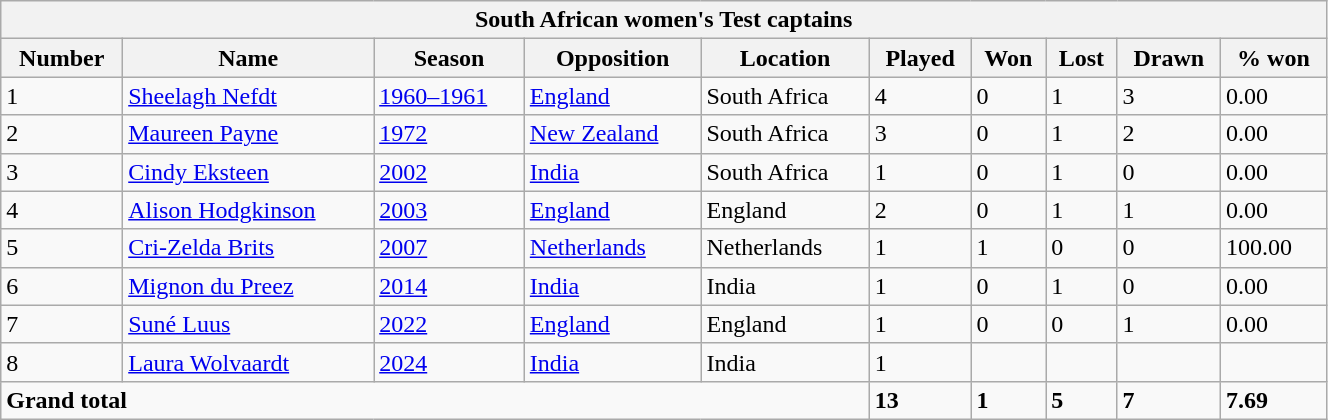<table class="wikitable collapsible sortable" width="70%">
<tr>
<th bgcolor="#efefef" colspan=10>South African women's Test captains</th>
</tr>
<tr bgcolor="#efefef">
<th>Number</th>
<th>Name</th>
<th>Season</th>
<th>Opposition</th>
<th>Location</th>
<th>Played</th>
<th>Won</th>
<th>Lost</th>
<th>Drawn</th>
<th>% won</th>
</tr>
<tr>
<td>1</td>
<td><a href='#'>Sheelagh Nefdt</a></td>
<td><a href='#'>1960–1961</a></td>
<td><a href='#'>England</a></td>
<td>South Africa</td>
<td>4</td>
<td>0</td>
<td>1</td>
<td>3</td>
<td>0.00</td>
</tr>
<tr>
<td>2</td>
<td><a href='#'>Maureen Payne</a></td>
<td><a href='#'>1972</a></td>
<td><a href='#'>New Zealand</a></td>
<td>South Africa</td>
<td>3</td>
<td>0</td>
<td>1</td>
<td>2</td>
<td>0.00</td>
</tr>
<tr>
<td>3</td>
<td><a href='#'>Cindy Eksteen</a></td>
<td><a href='#'>2002</a></td>
<td><a href='#'>India</a></td>
<td>South Africa</td>
<td>1</td>
<td>0</td>
<td>1</td>
<td>0</td>
<td>0.00</td>
</tr>
<tr>
<td>4</td>
<td><a href='#'>Alison Hodgkinson</a></td>
<td><a href='#'>2003</a></td>
<td><a href='#'>England</a></td>
<td>England</td>
<td>2</td>
<td>0</td>
<td>1</td>
<td>1</td>
<td>0.00</td>
</tr>
<tr>
<td>5</td>
<td><a href='#'>Cri-Zelda Brits</a></td>
<td><a href='#'>2007</a></td>
<td><a href='#'>Netherlands</a></td>
<td>Netherlands</td>
<td>1</td>
<td>1</td>
<td>0</td>
<td>0</td>
<td>100.00</td>
</tr>
<tr>
<td>6</td>
<td><a href='#'>Mignon du Preez</a></td>
<td><a href='#'>2014</a></td>
<td><a href='#'>India</a></td>
<td>India</td>
<td>1</td>
<td>0</td>
<td>1</td>
<td>0</td>
<td>0.00</td>
</tr>
<tr>
<td>7</td>
<td><a href='#'>Suné Luus</a></td>
<td><a href='#'>2022</a></td>
<td><a href='#'>England</a></td>
<td>England</td>
<td>1</td>
<td>0</td>
<td>0</td>
<td>1</td>
<td>0.00</td>
</tr>
<tr>
<td>8</td>
<td><a href='#'>Laura Wolvaardt</a></td>
<td><a href='#'>2024</a></td>
<td><a href='#'>India</a></td>
<td>India</td>
<td>1</td>
<td></td>
<td></td>
<td></td>
<td></td>
</tr>
<tr>
<td colspan=5><strong>Grand total</strong></td>
<td><strong>13</strong></td>
<td><strong>1</strong></td>
<td><strong>5</strong></td>
<td><strong>7</strong></td>
<td><strong>7.69</strong></td>
</tr>
</table>
